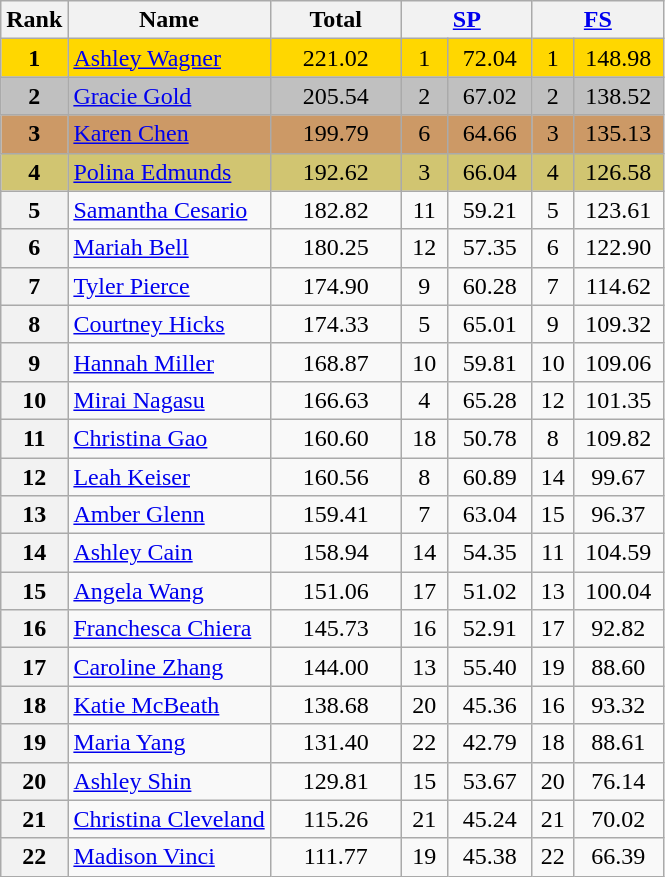<table class="wikitable sortable">
<tr>
<th>Rank</th>
<th>Name</th>
<th width="80px">Total</th>
<th colspan="2" width="80px"><a href='#'>SP</a></th>
<th colspan="2" width="80px"><a href='#'>FS</a></th>
</tr>
<tr bgcolor="gold">
<td align="center"><strong>1</strong></td>
<td><a href='#'>Ashley Wagner</a></td>
<td align="center">221.02</td>
<td align="center">1</td>
<td align="center">72.04</td>
<td align="center">1</td>
<td align="center">148.98</td>
</tr>
<tr bgcolor="silver">
<td align="center"><strong>2</strong></td>
<td><a href='#'>Gracie Gold</a></td>
<td align="center">205.54</td>
<td align="center">2</td>
<td align="center">67.02</td>
<td align="center">2</td>
<td align="center">138.52</td>
</tr>
<tr bgcolor="cc9966">
<td align="center"><strong>3</strong></td>
<td><a href='#'>Karen Chen</a></td>
<td align="center">199.79</td>
<td align="center">6</td>
<td align="center">64.66</td>
<td align="center">3</td>
<td align="center">135.13</td>
</tr>
<tr bgcolor="#d1c571">
<td align="center"><strong>4</strong></td>
<td><a href='#'>Polina Edmunds</a></td>
<td align="center">192.62</td>
<td align="center">3</td>
<td align="center">66.04</td>
<td align="center">4</td>
<td align="center">126.58</td>
</tr>
<tr>
<th>5</th>
<td><a href='#'>Samantha Cesario</a></td>
<td align="center">182.82</td>
<td align="center">11</td>
<td align="center">59.21</td>
<td align="center">5</td>
<td align="center">123.61</td>
</tr>
<tr>
<th>6</th>
<td><a href='#'>Mariah Bell</a></td>
<td align="center">180.25</td>
<td align="center">12</td>
<td align="center">57.35</td>
<td align="center">6</td>
<td align="center">122.90</td>
</tr>
<tr>
<th>7</th>
<td><a href='#'>Tyler Pierce</a></td>
<td align="center">174.90</td>
<td align="center">9</td>
<td align="center">60.28</td>
<td align="center">7</td>
<td align="center">114.62</td>
</tr>
<tr>
<th>8</th>
<td><a href='#'>Courtney Hicks</a></td>
<td align="center">174.33</td>
<td align="center">5</td>
<td align="center">65.01</td>
<td align="center">9</td>
<td align="center">109.32</td>
</tr>
<tr>
<th>9</th>
<td><a href='#'>Hannah Miller</a></td>
<td align="center">168.87</td>
<td align="center">10</td>
<td align="center">59.81</td>
<td align="center">10</td>
<td align="center">109.06</td>
</tr>
<tr>
<th>10</th>
<td><a href='#'>Mirai Nagasu</a></td>
<td align="center">166.63</td>
<td align="center">4</td>
<td align="center">65.28</td>
<td align="center">12</td>
<td align="center">101.35</td>
</tr>
<tr>
<th>11</th>
<td><a href='#'>Christina Gao</a></td>
<td align="center">160.60</td>
<td align="center">18</td>
<td align="center">50.78</td>
<td align="center">8</td>
<td align="center">109.82</td>
</tr>
<tr>
<th>12</th>
<td><a href='#'>Leah Keiser</a></td>
<td align="center">160.56</td>
<td align="center">8</td>
<td align="center">60.89</td>
<td align="center">14</td>
<td align="center">99.67</td>
</tr>
<tr>
<th>13</th>
<td><a href='#'>Amber Glenn</a></td>
<td align="center">159.41</td>
<td align="center">7</td>
<td align="center">63.04</td>
<td align="center">15</td>
<td align="center">96.37</td>
</tr>
<tr>
<th>14</th>
<td><a href='#'>Ashley Cain</a></td>
<td align="center">158.94</td>
<td align="center">14</td>
<td align="center">54.35</td>
<td align="center">11</td>
<td align="center">104.59</td>
</tr>
<tr>
<th>15</th>
<td><a href='#'>Angela Wang</a></td>
<td align="center">151.06</td>
<td align="center">17</td>
<td align="center">51.02</td>
<td align="center">13</td>
<td align="center">100.04</td>
</tr>
<tr>
<th>16</th>
<td><a href='#'>Franchesca Chiera</a></td>
<td align="center">145.73</td>
<td align="center">16</td>
<td align="center">52.91</td>
<td align="center">17</td>
<td align="center">92.82</td>
</tr>
<tr>
<th>17</th>
<td><a href='#'>Caroline Zhang</a></td>
<td align="center">144.00</td>
<td align="center">13</td>
<td align="center">55.40</td>
<td align="center">19</td>
<td align="center">88.60</td>
</tr>
<tr>
<th>18</th>
<td><a href='#'>Katie McBeath</a></td>
<td align="center">138.68</td>
<td align="center">20</td>
<td align="center">45.36</td>
<td align="center">16</td>
<td align="center">93.32</td>
</tr>
<tr>
<th>19</th>
<td><a href='#'>Maria Yang</a></td>
<td align="center">131.40</td>
<td align="center">22</td>
<td align="center">42.79</td>
<td align="center">18</td>
<td align="center">88.61</td>
</tr>
<tr>
<th>20</th>
<td><a href='#'>Ashley Shin</a></td>
<td align="center">129.81</td>
<td align="center">15</td>
<td align="center">53.67</td>
<td align="center">20</td>
<td align="center">76.14</td>
</tr>
<tr>
<th>21</th>
<td><a href='#'>Christina Cleveland</a></td>
<td align="center">115.26</td>
<td align="center">21</td>
<td align="center">45.24</td>
<td align="center">21</td>
<td align="center">70.02</td>
</tr>
<tr>
<th>22</th>
<td><a href='#'>Madison Vinci</a></td>
<td align="center">111.77</td>
<td align="center">19</td>
<td align="center">45.38</td>
<td align="center">22</td>
<td align="center">66.39</td>
</tr>
</table>
